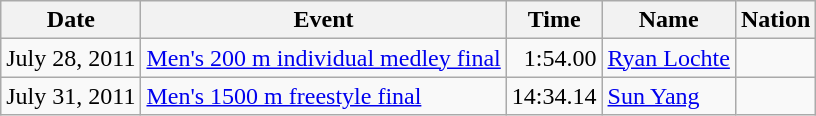<table class="wikitable">
<tr>
<th>Date</th>
<th>Event</th>
<th>Time</th>
<th>Name</th>
<th>Nation</th>
</tr>
<tr>
<td>July 28, 2011</td>
<td><a href='#'>Men's 200 m individual medley final</a></td>
<td align="right">1:54.00</td>
<td><a href='#'>Ryan Lochte</a></td>
<td></td>
</tr>
<tr>
<td>July 31, 2011</td>
<td><a href='#'>Men's 1500 m freestyle final</a></td>
<td align="right">14:34.14</td>
<td><a href='#'>Sun Yang</a></td>
<td></td>
</tr>
</table>
